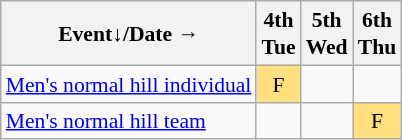<table class="wikitable" style="margin:0.5em auto; font-size:90%; line-height:1.25em; text-align:center;">
<tr>
<th>Event↓/Date →</th>
<th>4th<br>Tue</th>
<th>5th<br>Wed</th>
<th>6th<br>Thu</th>
</tr>
<tr>
<td align="left"><a href='#'>Men's normal hill individual</a></td>
<td bgcolor="#FFDF80">F</td>
<td></td>
<td></td>
</tr>
<tr>
<td align="left"><a href='#'>Men's normal hill team</a></td>
<td></td>
<td></td>
<td bgcolor="#FFDF80">F</td>
</tr>
</table>
